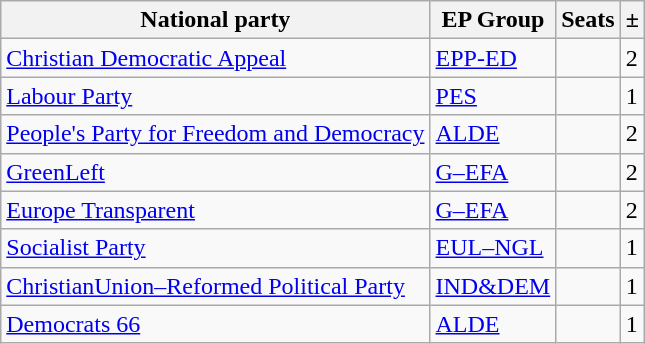<table class="wikitable">
<tr>
<th>National party</th>
<th>EP Group</th>
<th>Seats </th>
<th>±</th>
</tr>
<tr>
<td> <a href='#'>Christian Democratic Appeal</a></td>
<td> <a href='#'>EPP-ED</a></td>
<td></td>
<td>2 </td>
</tr>
<tr>
<td> <a href='#'>Labour Party</a></td>
<td> <a href='#'>PES</a></td>
<td></td>
<td>1 </td>
</tr>
<tr>
<td> <a href='#'>People's Party for Freedom and Democracy</a></td>
<td> <a href='#'>ALDE</a></td>
<td></td>
<td>2 </td>
</tr>
<tr>
<td> <a href='#'>GreenLeft</a></td>
<td> <a href='#'>G–EFA</a></td>
<td></td>
<td>2 </td>
</tr>
<tr>
<td> <a href='#'>Europe Transparent</a></td>
<td> <a href='#'>G–EFA</a></td>
<td></td>
<td>2 </td>
</tr>
<tr>
<td> <a href='#'>Socialist Party</a></td>
<td> <a href='#'>EUL–NGL</a></td>
<td></td>
<td>1 </td>
</tr>
<tr>
<td> <a href='#'>ChristianUnion–Reformed Political Party</a></td>
<td> <a href='#'>IND&DEM</a></td>
<td></td>
<td>1 </td>
</tr>
<tr>
<td> <a href='#'>Democrats 66</a></td>
<td> <a href='#'>ALDE</a></td>
<td></td>
<td>1 </td>
</tr>
</table>
